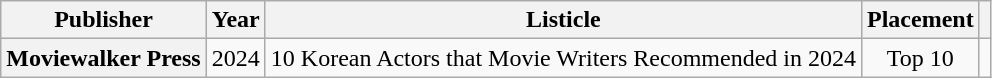<table class="wikitable plainrowheaders sortable" style="text-align:center">
<tr>
<th scope="col">Publisher</th>
<th scope="col">Year</th>
<th scope="col">Listicle</th>
<th scope="col">Placement</th>
<th scope="col" class="unsortable"></th>
</tr>
<tr>
<th scope="row">Moviewalker Press</th>
<td>2024</td>
<td style="text-align:left">10 Korean Actors that Movie Writers Recommended in 2024</td>
<td>Top 10</td>
<td></td>
</tr>
</table>
